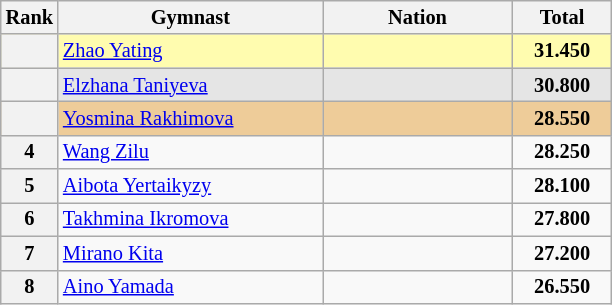<table class="wikitable sortable" style="text-align:center; font-size:85%">
<tr>
<th scope="col" style="width:20px;">Rank</th>
<th ! scope="col" style="width:170px;">Gymnast</th>
<th ! scope="col" style="width:120px;">Nation</th>
<th ! scope="col" style="width:60px;">Total</th>
</tr>
<tr bgcolor=fffcaf>
<th scope=row></th>
<td align=left><a href='#'>Zhao Yating</a></td>
<td style="text-align:left;"></td>
<td><strong>31.450</strong></td>
</tr>
<tr bgcolor=e5e5e5>
<th scope=row></th>
<td align=left><a href='#'>Elzhana Taniyeva</a></td>
<td style="text-align:left;"></td>
<td><strong>30.800</strong></td>
</tr>
<tr bgcolor=eecc99>
<th scope=row></th>
<td align=left><a href='#'>Yosmina Rakhimova</a></td>
<td style="text-align:left;"></td>
<td><strong>28.550</strong></td>
</tr>
<tr>
<th scope=row>4</th>
<td align=left><a href='#'>Wang Zilu</a></td>
<td style="text-align:left;"></td>
<td><strong>28.250</strong></td>
</tr>
<tr>
<th scope=row>5</th>
<td align=left><a href='#'>Aibota Yertaikyzy</a></td>
<td style="text-align:left;"></td>
<td><strong>28.100</strong></td>
</tr>
<tr>
<th scope=row>6</th>
<td align=left><a href='#'>Takhmina Ikromova</a></td>
<td style="text-align:left;"></td>
<td><strong>27.800</strong></td>
</tr>
<tr>
<th scope=row>7</th>
<td align=left><a href='#'>Mirano Kita</a></td>
<td style="text-align:left;"></td>
<td><strong>27.200</strong></td>
</tr>
<tr>
<th scope=row>8</th>
<td align=left><a href='#'>Aino Yamada</a></td>
<td style="text-align:left;"></td>
<td><strong>26.550</strong></td>
</tr>
</table>
